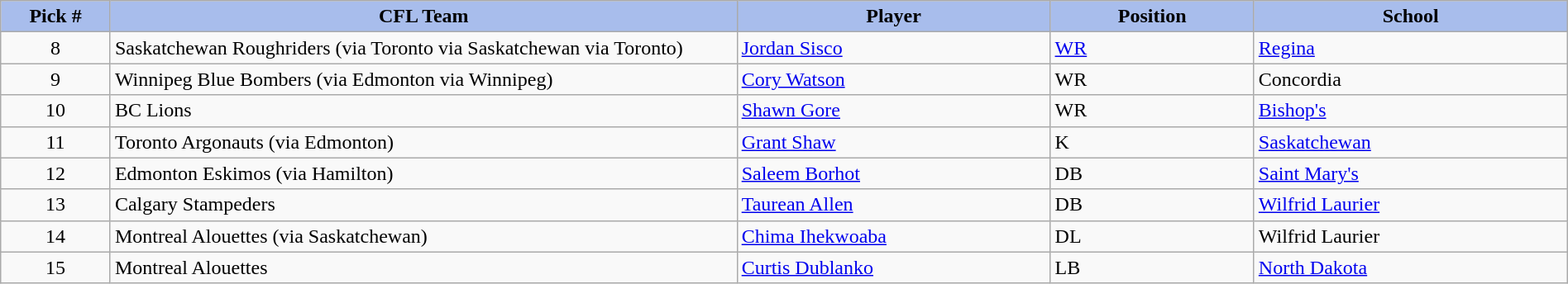<table class="wikitable" style="width: 100%">
<tr>
<th style="background:#A8BDEC;" width=7%>Pick #</th>
<th width=40% style="background:#A8BDEC;">CFL Team</th>
<th width=20% style="background:#A8BDEC;">Player</th>
<th width=13% style="background:#A8BDEC;">Position</th>
<th width=20% style="background:#A8BDEC;">School</th>
</tr>
<tr>
<td align=center>8</td>
<td>Saskatchewan Roughriders (via Toronto via Saskatchewan via Toronto)</td>
<td><a href='#'>Jordan Sisco</a></td>
<td><a href='#'>WR</a></td>
<td><a href='#'>Regina</a></td>
</tr>
<tr>
<td align=center>9</td>
<td>Winnipeg Blue Bombers (via Edmonton via Winnipeg)</td>
<td><a href='#'>Cory Watson</a></td>
<td>WR</td>
<td>Concordia</td>
</tr>
<tr>
<td align=center>10</td>
<td>BC Lions</td>
<td><a href='#'>Shawn Gore</a></td>
<td>WR</td>
<td><a href='#'>Bishop's</a></td>
</tr>
<tr>
<td align=center>11</td>
<td>Toronto Argonauts (via Edmonton)</td>
<td><a href='#'>Grant Shaw</a></td>
<td>K</td>
<td><a href='#'>Saskatchewan</a></td>
</tr>
<tr>
<td align=center>12</td>
<td>Edmonton Eskimos (via Hamilton)</td>
<td><a href='#'>Saleem Borhot</a></td>
<td>DB</td>
<td><a href='#'>Saint Mary's</a></td>
</tr>
<tr>
<td align=center>13</td>
<td>Calgary Stampeders</td>
<td><a href='#'>Taurean Allen</a></td>
<td>DB</td>
<td><a href='#'>Wilfrid Laurier</a></td>
</tr>
<tr>
<td align=center>14</td>
<td>Montreal Alouettes (via Saskatchewan)</td>
<td><a href='#'>Chima Ihekwoaba</a></td>
<td>DL</td>
<td>Wilfrid Laurier</td>
</tr>
<tr>
<td align=center>15</td>
<td>Montreal Alouettes</td>
<td><a href='#'>Curtis Dublanko</a></td>
<td>LB</td>
<td><a href='#'>North Dakota</a></td>
</tr>
</table>
